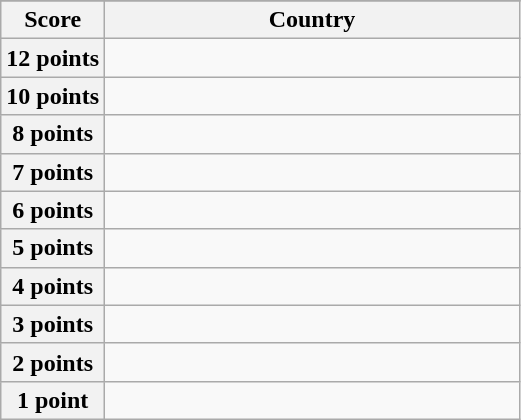<table class="wikitable">
<tr>
</tr>
<tr>
<th scope="col" width="20%">Score</th>
<th scope="col">Country</th>
</tr>
<tr>
<th scope="row">12 points</th>
<td></td>
</tr>
<tr>
<th scope="row">10 points</th>
<td></td>
</tr>
<tr>
<th scope="row">8 points</th>
<td></td>
</tr>
<tr>
<th scope="row">7 points</th>
<td></td>
</tr>
<tr>
<th scope="row">6 points</th>
<td></td>
</tr>
<tr>
<th scope="row">5 points</th>
<td></td>
</tr>
<tr>
<th scope="row">4 points</th>
<td></td>
</tr>
<tr>
<th scope="row">3 points</th>
<td></td>
</tr>
<tr>
<th scope="row">2 points</th>
<td></td>
</tr>
<tr>
<th scope="row">1 point</th>
<td></td>
</tr>
</table>
